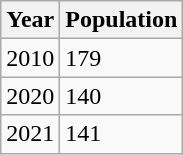<table class="wikitable sortable">
<tr>
<th>Year</th>
<th>Population</th>
</tr>
<tr>
<td>2010</td>
<td>179</td>
</tr>
<tr>
<td>2020</td>
<td>140</td>
</tr>
<tr>
<td>2021</td>
<td>141</td>
</tr>
</table>
